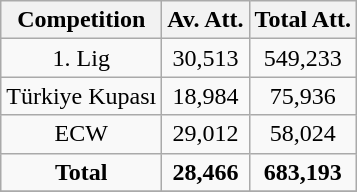<table class="wikitable" style="text-align: center">
<tr>
<th>Competition</th>
<th>Av. Att.</th>
<th>Total Att.</th>
</tr>
<tr>
<td>1. Lig</td>
<td>30,513</td>
<td>549,233</td>
</tr>
<tr>
<td>Türkiye Kupası</td>
<td>18,984</td>
<td>75,936</td>
</tr>
<tr>
<td>ECW</td>
<td>29,012</td>
<td>58,024</td>
</tr>
<tr>
<td><strong>Total</strong></td>
<td><strong>28,466</strong></td>
<td><strong>683,193</strong></td>
</tr>
<tr>
</tr>
</table>
